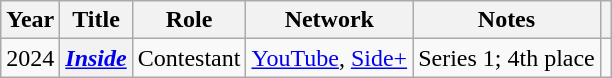<table class="wikitable sortable plainrowheaders">
<tr>
<th scope="col">Year</th>
<th scope="col">Title</th>
<th scope="col">Role</th>
<th scope="col">Network</th>
<th scope="col" class="unsortable">Notes</th>
<th scope="col" class="unsortable"></th>
</tr>
<tr>
<td>2024</td>
<th scope="row"><em><a href='#'>Inside</a></em></th>
<td>Contestant</td>
<td><a href='#'>YouTube</a>, <a href='#'>Side+</a></td>
<td>Series 1; 4th place</td>
<td style="text-align:center;"></td>
</tr>
</table>
